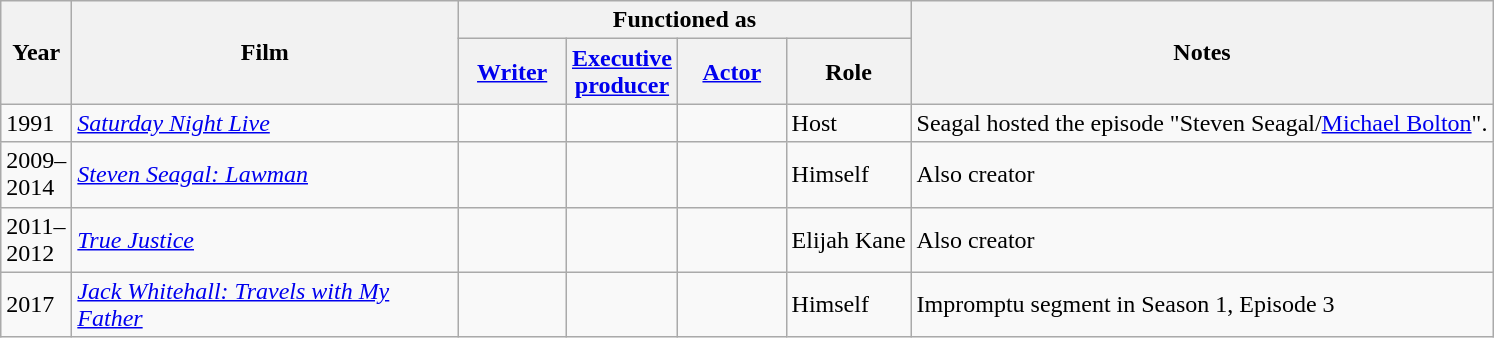<table class="wikitable sortable" style="margin-right: 0;">
<tr>
<th rowspan="2" style="width:33px;">Year</th>
<th rowspan="2" style="width:250px;">Film</th>
<th colspan="4">Functioned as</th>
<th rowspan="2">Notes</th>
</tr>
<tr>
<th style="width:65px;"><a href='#'>Writer</a></th>
<th style="width:65px;"><a href='#'>Executive producer</a></th>
<th style="width:65px;"><a href='#'>Actor</a></th>
<th>Role</th>
</tr>
<tr>
<td>1991</td>
<td><em><a href='#'>Saturday Night Live</a></em></td>
<td></td>
<td></td>
<td></td>
<td>Host</td>
<td>Seagal hosted the episode "Steven Seagal/<a href='#'>Michael Bolton</a>".</td>
</tr>
<tr>
<td>2009–2014</td>
<td><em><a href='#'>Steven Seagal: Lawman</a></em></td>
<td></td>
<td></td>
<td></td>
<td>Himself</td>
<td>Also creator</td>
</tr>
<tr>
<td>2011–2012</td>
<td><em><a href='#'>True Justice</a></em></td>
<td></td>
<td></td>
<td></td>
<td>Elijah Kane</td>
<td>Also creator</td>
</tr>
<tr>
<td>2017</td>
<td><em><a href='#'>Jack Whitehall: Travels with My Father</a></em></td>
<td></td>
<td></td>
<td></td>
<td>Himself</td>
<td>Impromptu segment in Season 1, Episode 3</td>
</tr>
</table>
